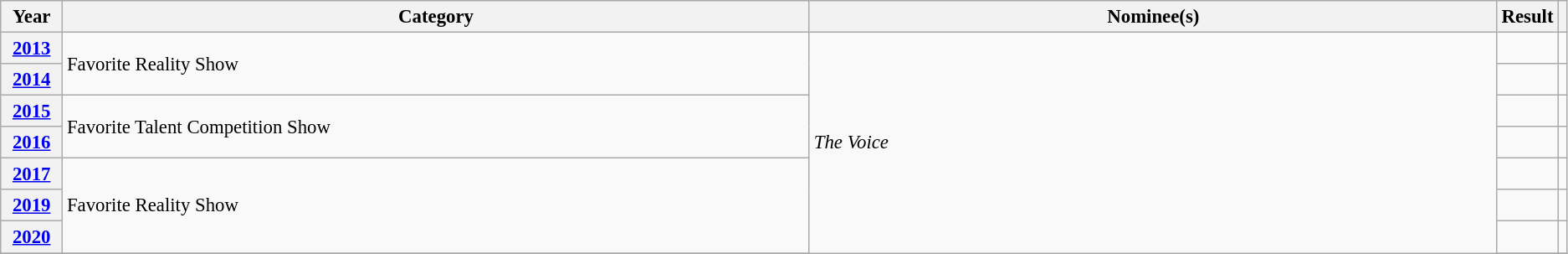<table class="wikitable plainrowheaders" style="font-size: 95%">
<tr>
<th scope="col" style="width:4%;">Year</th>
<th scope="col" style="width:50%;">Category</th>
<th scope="col" style="width:50%;">Nominee(s)</th>
<th scope="col" style="width:6%;">Result</th>
<th scope="col" style="width:4%;"></th>
</tr>
<tr>
<th scope="row"><a href='#'>2013</a></th>
<td rowspan="2">Favorite Reality Show</td>
<td rowspan="8"><em>The Voice</em></td>
<td></td>
<td style="text-align:center;"></td>
</tr>
<tr>
<th scope="row"><a href='#'>2014</a></th>
<td></td>
<td style="text-align:center;"></td>
</tr>
<tr>
<th scope="row"><a href='#'>2015</a></th>
<td rowspan="2">Favorite Talent Competition Show</td>
<td></td>
<td style="text-align:center;"></td>
</tr>
<tr>
<th scope="row"><a href='#'>2016</a></th>
<td></td>
<td style="text-align:center;"></td>
</tr>
<tr>
<th scope="row"><a href='#'>2017</a></th>
<td rowspan=3>Favorite Reality Show</td>
<td></td>
<td style="text-align:center;"></td>
</tr>
<tr>
<th scope="row"><a href='#'>2019</a></th>
<td></td>
<td style="text-align:center;"></td>
</tr>
<tr>
<th scope="row"><a href='#'>2020</a></th>
<td></td>
<td style="text-align:center;"></td>
</tr>
<tr>
</tr>
</table>
